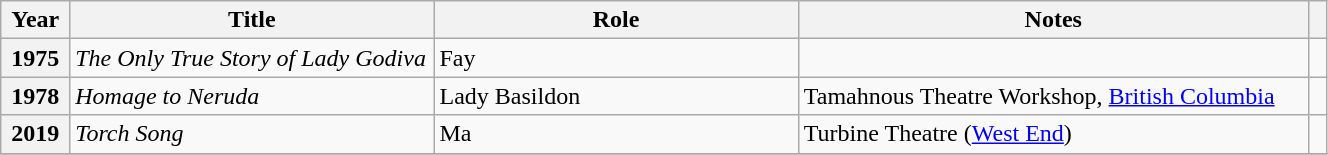<table class="wikitable plainrowheaders sortable" style="margin-right: 0; width:70%">
<tr>
<th style="width:2%">Year</th>
<th style="width:20%">Title</th>
<th style="width:20%">Role</th>
<th style="width:28%">Notes</th>
<th style="width:1%" class="unsortable"></th>
</tr>
<tr>
<th scope="row">1975</th>
<td><em>The Only True Story of Lady Godiva </em></td>
<td>Fay</td>
<td></td>
<td style="text-align:center;"></td>
</tr>
<tr>
<th scope="row">1978</th>
<td><em>Homage to Neruda</em></td>
<td>Lady Basildon</td>
<td>Tamahnous Theatre Workshop, <a href='#'>British Columbia</a></td>
<td style="text-align:center;"></td>
</tr>
<tr>
<th scope="row">2019</th>
<td><em>Torch Song</em></td>
<td>Ma</td>
<td>Turbine Theatre (<a href='#'>West End</a>)</td>
<td style="text-align:center;"></td>
</tr>
<tr>
</tr>
</table>
